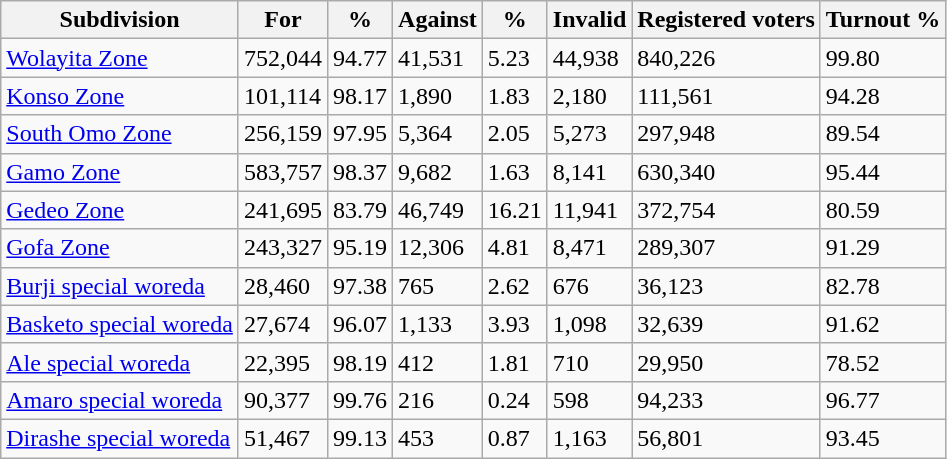<table class="wikitable">
<tr>
<th>Subdivision</th>
<th>For</th>
<th>%</th>
<th>Against</th>
<th>%</th>
<th>Invalid</th>
<th>Registered voters</th>
<th>Turnout %</th>
</tr>
<tr>
<td><a href='#'>Wolayita Zone</a></td>
<td>752,044</td>
<td>94.77</td>
<td>41,531</td>
<td>5.23</td>
<td>44,938</td>
<td>840,226</td>
<td>99.80</td>
</tr>
<tr>
<td><a href='#'>Konso Zone</a></td>
<td>101,114</td>
<td>98.17</td>
<td>1,890</td>
<td>1.83</td>
<td>2,180</td>
<td>111,561</td>
<td>94.28</td>
</tr>
<tr>
<td><a href='#'>South Omo Zone</a></td>
<td>256,159</td>
<td>97.95</td>
<td>5,364</td>
<td>2.05</td>
<td>5,273</td>
<td>297,948</td>
<td>89.54</td>
</tr>
<tr>
<td><a href='#'>Gamo Zone</a></td>
<td>583,757</td>
<td>98.37</td>
<td>9,682</td>
<td>1.63</td>
<td>8,141</td>
<td>630,340</td>
<td>95.44</td>
</tr>
<tr>
<td><a href='#'>Gedeo Zone</a></td>
<td>241,695</td>
<td>83.79</td>
<td>46,749</td>
<td>16.21</td>
<td>11,941</td>
<td>372,754</td>
<td>80.59</td>
</tr>
<tr>
<td><a href='#'>Gofa Zone</a></td>
<td>243,327</td>
<td>95.19</td>
<td>12,306</td>
<td>4.81</td>
<td>8,471</td>
<td>289,307</td>
<td>91.29</td>
</tr>
<tr>
<td><a href='#'>Burji special woreda</a></td>
<td>28,460</td>
<td>97.38</td>
<td>765</td>
<td>2.62</td>
<td>676</td>
<td>36,123</td>
<td>82.78</td>
</tr>
<tr>
<td><a href='#'>Basketo special woreda</a></td>
<td>27,674</td>
<td>96.07</td>
<td>1,133</td>
<td>3.93</td>
<td>1,098</td>
<td>32,639</td>
<td>91.62</td>
</tr>
<tr>
<td><a href='#'>Ale special woreda</a></td>
<td>22,395</td>
<td>98.19</td>
<td>412</td>
<td>1.81</td>
<td>710</td>
<td>29,950</td>
<td>78.52</td>
</tr>
<tr>
<td><a href='#'>Amaro special woreda</a></td>
<td>90,377</td>
<td>99.76</td>
<td>216</td>
<td>0.24</td>
<td>598</td>
<td>94,233</td>
<td>96.77</td>
</tr>
<tr>
<td><a href='#'>Dirashe special woreda</a></td>
<td>51,467</td>
<td>99.13</td>
<td>453</td>
<td>0.87</td>
<td>1,163</td>
<td>56,801</td>
<td>93.45</td>
</tr>
</table>
